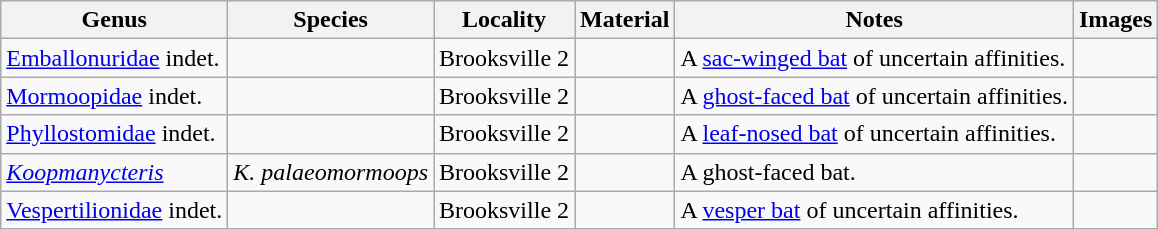<table class="wikitable" align="center">
<tr>
<th>Genus</th>
<th>Species</th>
<th>Locality</th>
<th><strong>Material</strong></th>
<th>Notes</th>
<th>Images</th>
</tr>
<tr>
<td><a href='#'>Emballonuridae</a> indet.</td>
<td></td>
<td>Brooksville 2</td>
<td></td>
<td>A <a href='#'>sac-winged bat</a> of uncertain affinities.</td>
<td></td>
</tr>
<tr>
<td><a href='#'>Mormoopidae</a> indet.</td>
<td></td>
<td>Brooksville 2</td>
<td></td>
<td>A <a href='#'>ghost-faced bat</a> of uncertain affinities.</td>
<td></td>
</tr>
<tr>
<td><a href='#'>Phyllostomidae</a> indet.</td>
<td></td>
<td>Brooksville 2</td>
<td></td>
<td>A <a href='#'>leaf-nosed bat</a> of uncertain affinities.</td>
<td></td>
</tr>
<tr>
<td><em><a href='#'>Koopmanycteris</a></em></td>
<td><em>K. palaeomormoops</em></td>
<td>Brooksville 2</td>
<td></td>
<td>A ghost-faced bat.</td>
<td></td>
</tr>
<tr>
<td><a href='#'>Vespertilionidae</a> indet.</td>
<td></td>
<td>Brooksville 2</td>
<td></td>
<td>A <a href='#'>vesper bat</a> of uncertain affinities.</td>
<td></td>
</tr>
</table>
